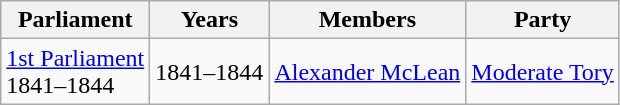<table class="wikitable">
<tr>
<th>Parliament</th>
<th>Years</th>
<th colspan="2">Members</th>
<th>Party</th>
</tr>
<tr>
<td><a href='#'>1st Parliament</a><br>1841–1844</td>
<td>1841–1844</td>
<td colspan="2"><a href='#'>Alexander McLean</a></td>
<td><a href='#'>Moderate Tory</a></td>
</tr>
</table>
